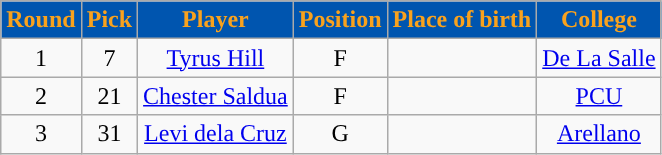<table class="wikitable sortable sortable" style="text-align:center">
<tr>
<th style="background:#0055AF; color:#F9A21D; ">Round</th>
<th style="background:#0055AF; color:#F9A21D; ">Pick</th>
<th style="background:#0055AF; color:#F9A21D; ">Player</th>
<th style="background:#0055AF; color:#F9A21D; ">Position</th>
<th style="background:#0055AF; color:#F9A21D; ">Place of birth</th>
<th style="background:#0055AF; color:#F9A21D; ">College</th>
</tr>
<tr>
<td>1</td>
<td>7</td>
<td><a href='#'>Tyrus Hill</a></td>
<td>F</td>
<td></td>
<td><a href='#'>De La Salle</a></td>
</tr>
<tr>
<td>2</td>
<td>21</td>
<td><a href='#'>Chester Saldua</a></td>
<td>F</td>
<td></td>
<td><a href='#'>PCU</a></td>
</tr>
<tr>
<td>3</td>
<td>31</td>
<td><a href='#'>Levi dela Cruz</a></td>
<td>G</td>
<td></td>
<td><a href='#'>Arellano</a></td>
</tr>
</table>
